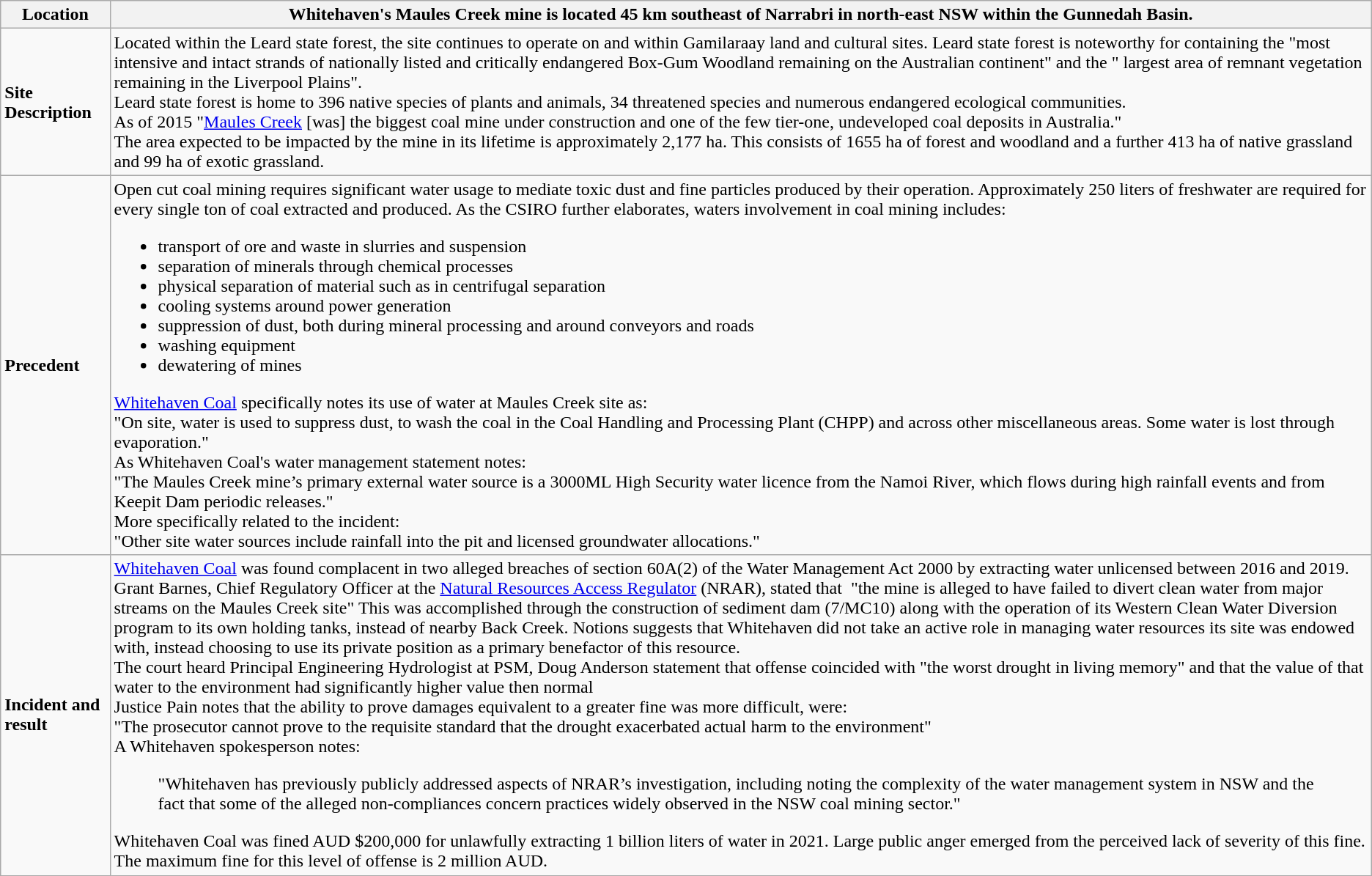<table class="wikitable">
<tr>
<th>Location</th>
<th>Whitehaven's Maules Creek mine is located 45 km southeast of Narrabri in north-east NSW within the Gunnedah Basin.</th>
</tr>
<tr>
<td><strong>Site Description</strong></td>
<td>Located within the Leard state forest, the site continues to operate on and within Gamilaraay land and cultural sites. Leard state forest is noteworthy for containing the "most intensive and intact strands of nationally listed and critically endangered Box-Gum Woodland remaining on the Australian continent" and the " largest area of remnant vegetation remaining in the Liverpool Plains".<br>Leard state forest is home to 396 native species of plants and animals, 34 threatened species and numerous endangered ecological communities.<br>As of 2015 "<a href='#'>Maules Creek</a> [was] the biggest coal mine under construction and one of the few tier-one, undeveloped coal deposits in Australia."<br>The area expected to be impacted by the mine in its lifetime is approximately 2,177 ha. This consists of 1655 ha of forest and woodland and a further 413 ha of native grassland and 99 ha of exotic grassland.</td>
</tr>
<tr>
<td><strong>Precedent</strong></td>
<td>Open cut coal mining requires significant water usage to mediate toxic dust and fine particles produced by their operation. Approximately 250 liters of freshwater are required for every single ton of coal extracted and produced. As the CSIRO further elaborates, waters involvement in coal mining includes:<br><ul><li>transport of ore and waste in slurries and suspension</li><li>separation of minerals through chemical processes</li><li>physical separation of material such as in centrifugal separation</li><li>cooling systems around power generation</li><li>suppression of dust, both during mineral processing and around conveyors and roads</li><li>washing equipment</li><li>dewatering of mines</li></ul><a href='#'>Whitehaven Coal</a> specifically notes its use of water at Maules Creek site as:<br>"On site, water is used to suppress dust, to wash the coal in the Coal Handling and Processing Plant (CHPP) and across other miscellaneous areas. Some water is lost through evaporation."<br>As Whitehaven Coal's water management statement notes:<br>"The Maules Creek mine’s primary external water source is a 3000ML High Security water licence from the Namoi River, which flows during high rainfall events and from Keepit Dam periodic releases."<br>More specifically related to the incident:<br>"Other site water sources include rainfall into the pit and licensed groundwater allocations."</td>
</tr>
<tr>
<td><strong>Incident and result</strong></td>
<td><a href='#'>Whitehaven Coal</a> was found complacent in two alleged breaches of section 60A(2) of the Water Management Act 2000 by extracting water unlicensed between 2016 and 2019.<br>Grant Barnes, Chief Regulatory Officer at the <a href='#'>Natural Resources Access Regulator</a> (NRAR), stated that  "the mine is alleged to have failed to divert clean water from major streams on the Maules Creek site" This was accomplished through the construction of sediment dam (7/MC10) along with the operation of its Western Clean Water Diversion program to its own holding tanks, instead of nearby Back Creek.
Notions suggests that Whitehaven did not take an active role in managing water resources its site was endowed with, instead choosing to use its private position as a primary benefactor of this resource.<br>The court heard Principal Engineering Hydrologist at PSM, Doug Anderson statement that offense coincided with "the worst drought in living memory"  and that the value of that water to the environment had significantly higher value then normal<br>Justice Pain notes that the ability to prove damages equivalent to a greater fine was more difficult, were:<br>"The prosecutor cannot prove to the requisite standard that the drought exacerbated actual harm to the environment"<br>A Whitehaven spokesperson notes:<blockquote>"Whitehaven has previously publicly addressed aspects of NRAR’s investigation, including noting the complexity of the water management system in NSW and the fact that some of the alleged non-compliances concern practices widely observed in the NSW coal mining sector."</blockquote>Whitehaven Coal was fined AUD $200,000 for unlawfully extracting 1 billion liters of water in 2021. Large public anger emerged from the perceived lack of severity of this fine. The maximum fine for this level of offense is 2 million AUD.</td>
</tr>
</table>
